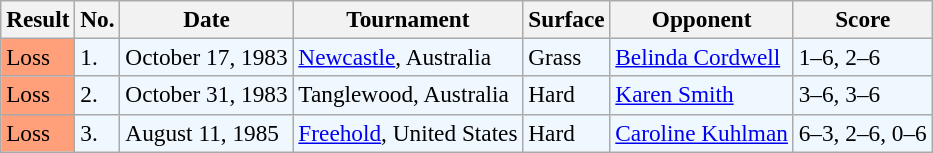<table class="sortable wikitable" style=font-size:97%>
<tr>
<th>Result</th>
<th>No.</th>
<th>Date</th>
<th>Tournament</th>
<th>Surface</th>
<th>Opponent</th>
<th>Score</th>
</tr>
<tr style="background:#f0f8ff;">
<td style="background:#ffa07a;">Loss</td>
<td>1.</td>
<td>October 17, 1983</td>
<td><a href='#'>Newcastle</a>, Australia</td>
<td>Grass</td>
<td> <a href='#'>Belinda Cordwell</a></td>
<td>1–6, 2–6</td>
</tr>
<tr style="background:#f0f8ff;">
<td style="background:#ffa07a;">Loss</td>
<td>2.</td>
<td>October 31, 1983</td>
<td>Tanglewood, Australia</td>
<td>Hard</td>
<td> <a href='#'>Karen Smith</a></td>
<td>3–6, 3–6</td>
</tr>
<tr style="background:#f0f8ff;">
<td style="background:#ffa07a;">Loss</td>
<td>3.</td>
<td>August 11, 1985</td>
<td><a href='#'>Freehold</a>, United States</td>
<td>Hard</td>
<td> <a href='#'>Caroline Kuhlman</a></td>
<td>6–3, 2–6, 0–6</td>
</tr>
</table>
